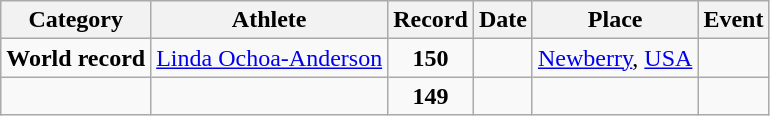<table class="wikitable" style="text-align:center">
<tr>
<th>Category</th>
<th>Athlete</th>
<th>Record</th>
<th>Date</th>
<th>Place</th>
<th>Event</th>
</tr>
<tr>
<td><strong>World record</strong></td>
<td align="left"> <a href='#'>Linda Ochoa-Anderson</a></td>
<td><strong>150</strong></td>
<td></td>
<td><a href='#'>Newberry</a>, <a href='#'>USA</a></td>
<td></td>
</tr>
<tr>
<td><strong></strong></td>
<td align="left"></td>
<td><strong>149</strong></td>
<td></td>
<td></td>
<td></td>
</tr>
</table>
